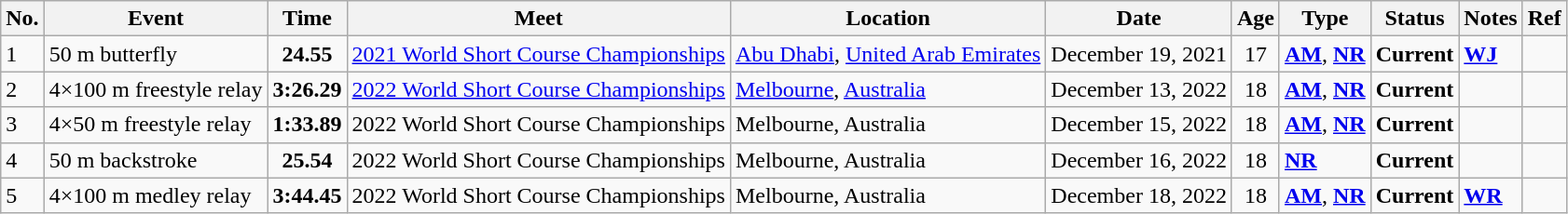<table class="wikitable sortable">
<tr>
<th>No.</th>
<th>Event</th>
<th>Time</th>
<th>Meet</th>
<th>Location</th>
<th>Date</th>
<th>Age</th>
<th>Type</th>
<th>Status</th>
<th>Notes</th>
<th>Ref</th>
</tr>
<tr>
<td>1</td>
<td>50 m butterfly</td>
<td style="text-align:center;"><strong>24.55</strong></td>
<td><a href='#'>2021 World Short Course Championships</a></td>
<td><a href='#'>Abu Dhabi</a>, <a href='#'>United Arab Emirates</a></td>
<td>December 19, 2021</td>
<td style="text-align:center;">17</td>
<td><strong><a href='#'>AM</a></strong>, <strong><a href='#'>NR</a></strong></td>
<td style="text-align:center;"><strong>Current</strong></td>
<td><strong><a href='#'>WJ</a></strong></td>
<td style="text-align:center;"></td>
</tr>
<tr>
<td>2</td>
<td>4×100 m freestyle relay</td>
<td style="text-align:center;"><strong>3:26.29</strong></td>
<td><a href='#'>2022 World Short Course Championships</a></td>
<td><a href='#'>Melbourne</a>, <a href='#'>Australia</a></td>
<td>December 13, 2022</td>
<td style="text-align:center;">18</td>
<td><strong><a href='#'>AM</a></strong>, <strong><a href='#'>NR</a></strong></td>
<td style="text-align:center;"><strong>Current</strong></td>
<td></td>
<td style="text-align:center;"></td>
</tr>
<tr>
<td>3</td>
<td>4×50 m freestyle relay</td>
<td style="text-align:center;"><strong>1:33.89</strong></td>
<td>2022 World Short Course Championships</td>
<td>Melbourne, Australia</td>
<td>December 15, 2022</td>
<td style="text-align:center;">18</td>
<td><strong><a href='#'>AM</a></strong>, <strong><a href='#'>NR</a></strong></td>
<td style="text-align:center;"><strong>Current</strong></td>
<td></td>
<td style="text-align:center;"></td>
</tr>
<tr>
<td>4</td>
<td>50 m backstroke</td>
<td style="text-align:center;"><strong>25.54</strong></td>
<td>2022 World Short Course Championships</td>
<td>Melbourne, Australia</td>
<td>December 16, 2022</td>
<td style="text-align:center;">18</td>
<td><strong><a href='#'>NR</a></strong></td>
<td style="text-align:center;"><strong>Current</strong></td>
<td></td>
<td style="text-align:center;"></td>
</tr>
<tr>
<td>5</td>
<td>4×100 m medley relay</td>
<td style="text-align:center;"><strong>3:44.45</strong></td>
<td>2022 World Short Course Championships</td>
<td>Melbourne, Australia</td>
<td>December 18, 2022</td>
<td style="text-align:center;">18</td>
<td><strong><a href='#'>AM</a></strong>, <strong><a href='#'>NR</a></strong></td>
<td style="text-align:center;"><strong>Current</strong></td>
<td><strong><a href='#'>WR</a></strong></td>
<td style="text-align:center;"></td>
</tr>
</table>
